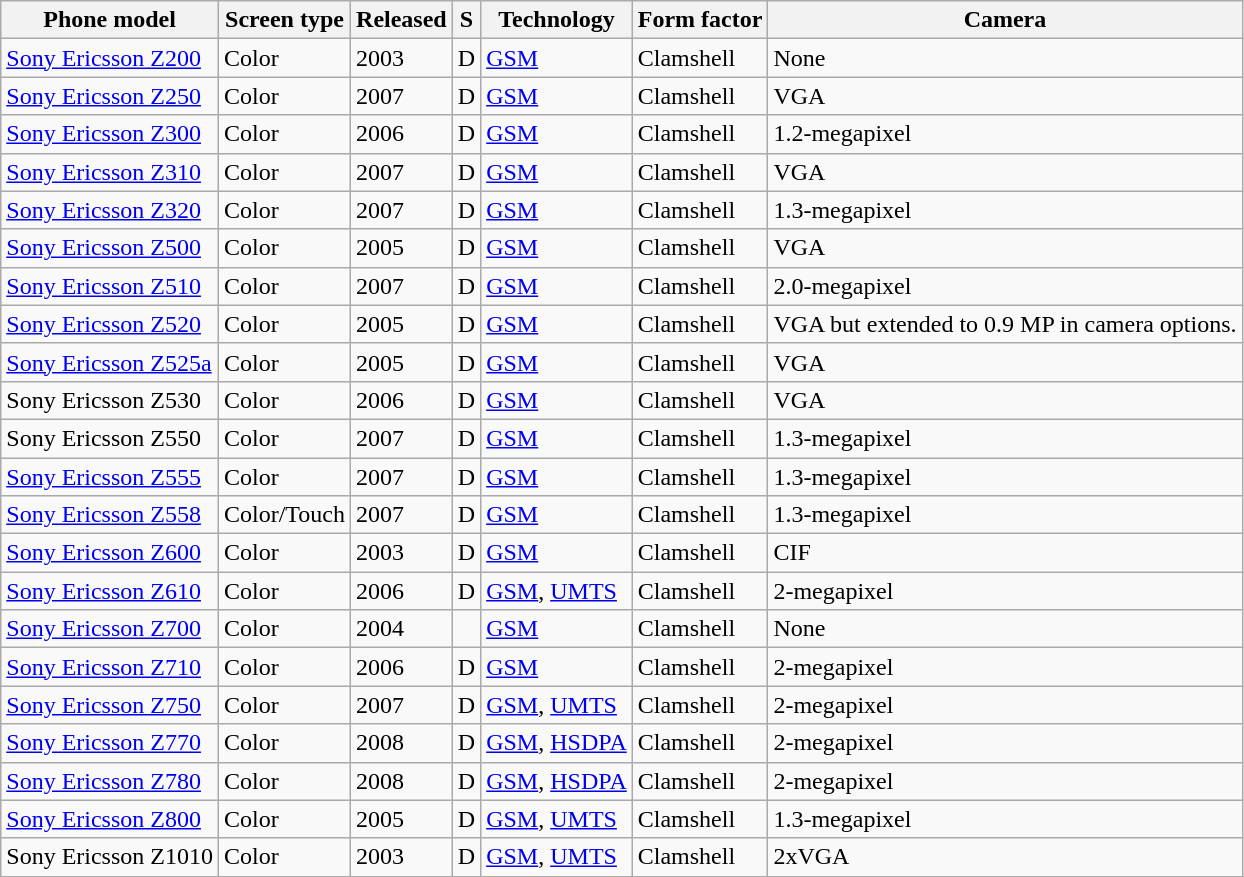<table class="wikitable sortable">
<tr>
<th><strong>Phone model</strong></th>
<th><strong>Screen type</strong></th>
<th><strong>Released</strong></th>
<th><strong>S</strong></th>
<th><strong>Technology</strong></th>
<th><strong>Form factor</strong></th>
<th><strong>Camera</strong></th>
</tr>
<tr>
<td><a href='#'>Sony Ericsson Z200</a></td>
<td>Color</td>
<td>2003</td>
<td>D</td>
<td><a href='#'>GSM</a></td>
<td>Clamshell</td>
<td>None</td>
</tr>
<tr>
<td><a href='#'>Sony Ericsson Z250</a></td>
<td>Color</td>
<td>2007</td>
<td>D</td>
<td><a href='#'>GSM</a></td>
<td>Clamshell</td>
<td>VGA</td>
</tr>
<tr>
<td><a href='#'>Sony Ericsson Z300</a></td>
<td>Color</td>
<td>2006</td>
<td>D</td>
<td><a href='#'>GSM</a></td>
<td>Clamshell</td>
<td>1.2-megapixel</td>
</tr>
<tr>
<td><a href='#'>Sony Ericsson Z310</a></td>
<td>Color</td>
<td>2007</td>
<td>D</td>
<td><a href='#'>GSM</a></td>
<td>Clamshell</td>
<td>VGA</td>
</tr>
<tr>
<td><a href='#'>Sony Ericsson Z320</a></td>
<td>Color</td>
<td>2007</td>
<td>D</td>
<td><a href='#'>GSM</a></td>
<td>Clamshell</td>
<td>1.3-megapixel</td>
</tr>
<tr>
<td><a href='#'>Sony Ericsson Z500</a></td>
<td>Color</td>
<td>2005</td>
<td>D</td>
<td><a href='#'>GSM</a></td>
<td>Clamshell</td>
<td>VGA</td>
</tr>
<tr>
<td><a href='#'>Sony Ericsson Z510</a></td>
<td>Color</td>
<td>2007</td>
<td>D</td>
<td><a href='#'>GSM</a></td>
<td>Clamshell</td>
<td>2.0-megapixel</td>
</tr>
<tr>
<td><a href='#'>Sony Ericsson Z520</a></td>
<td>Color</td>
<td>2005</td>
<td>D</td>
<td><a href='#'>GSM</a></td>
<td>Clamshell</td>
<td>VGA but extended to 0.9 MP in camera options.</td>
</tr>
<tr>
<td><a href='#'>Sony Ericsson Z525a</a></td>
<td>Color</td>
<td>2005</td>
<td>D</td>
<td><a href='#'>GSM</a></td>
<td>Clamshell</td>
<td>VGA</td>
</tr>
<tr>
<td>Sony Ericsson Z530</td>
<td>Color</td>
<td>2006</td>
<td>D</td>
<td><a href='#'>GSM</a></td>
<td>Clamshell</td>
<td>VGA</td>
</tr>
<tr>
<td>Sony Ericsson Z550</td>
<td>Color</td>
<td>2007</td>
<td>D</td>
<td><a href='#'>GSM</a></td>
<td>Clamshell</td>
<td>1.3-megapixel</td>
</tr>
<tr>
<td><a href='#'>Sony Ericsson Z555</a></td>
<td>Color</td>
<td>2007</td>
<td>D</td>
<td><a href='#'>GSM</a></td>
<td>Clamshell</td>
<td>1.3-megapixel</td>
</tr>
<tr>
<td><a href='#'>Sony Ericsson Z558</a></td>
<td>Color/Touch</td>
<td>2007</td>
<td>D</td>
<td><a href='#'>GSM</a></td>
<td>Clamshell</td>
<td>1.3-megapixel</td>
</tr>
<tr>
<td><a href='#'>Sony Ericsson Z600</a></td>
<td>Color</td>
<td>2003</td>
<td>D</td>
<td><a href='#'>GSM</a></td>
<td>Clamshell</td>
<td>CIF</td>
</tr>
<tr>
<td><a href='#'>Sony Ericsson Z610</a></td>
<td>Color</td>
<td>2006</td>
<td>D</td>
<td><a href='#'>GSM</a>, <a href='#'>UMTS</a></td>
<td>Clamshell</td>
<td>2-megapixel</td>
</tr>
<tr>
<td><a href='#'>Sony Ericsson Z700</a></td>
<td>Color</td>
<td>2004</td>
<td></td>
<td><a href='#'>GSM</a></td>
<td>Clamshell</td>
<td>None</td>
</tr>
<tr>
<td><a href='#'>Sony Ericsson Z710</a></td>
<td>Color</td>
<td>2006</td>
<td>D</td>
<td><a href='#'>GSM</a></td>
<td>Clamshell</td>
<td>2-megapixel</td>
</tr>
<tr>
<td><a href='#'>Sony Ericsson Z750</a></td>
<td>Color</td>
<td>2007</td>
<td>D</td>
<td><a href='#'>GSM</a>, <a href='#'>UMTS</a></td>
<td>Clamshell</td>
<td>2-megapixel</td>
</tr>
<tr>
<td><a href='#'>Sony Ericsson Z770</a></td>
<td>Color</td>
<td>2008</td>
<td>D</td>
<td><a href='#'>GSM</a>, <a href='#'>HSDPA</a></td>
<td>Clamshell</td>
<td>2-megapixel</td>
</tr>
<tr>
<td><a href='#'>Sony Ericsson Z780</a></td>
<td>Color</td>
<td>2008</td>
<td>D</td>
<td><a href='#'>GSM</a>, <a href='#'>HSDPA</a></td>
<td>Clamshell</td>
<td>2-megapixel</td>
</tr>
<tr>
<td><a href='#'>Sony Ericsson Z800</a></td>
<td>Color</td>
<td>2005</td>
<td>D</td>
<td><a href='#'>GSM</a>, <a href='#'>UMTS</a></td>
<td>Clamshell</td>
<td>1.3-megapixel</td>
</tr>
<tr>
<td>Sony Ericsson Z1010</td>
<td>Color</td>
<td>2003</td>
<td>D</td>
<td><a href='#'>GSM</a>, <a href='#'>UMTS</a></td>
<td>Clamshell</td>
<td>2xVGA</td>
</tr>
</table>
